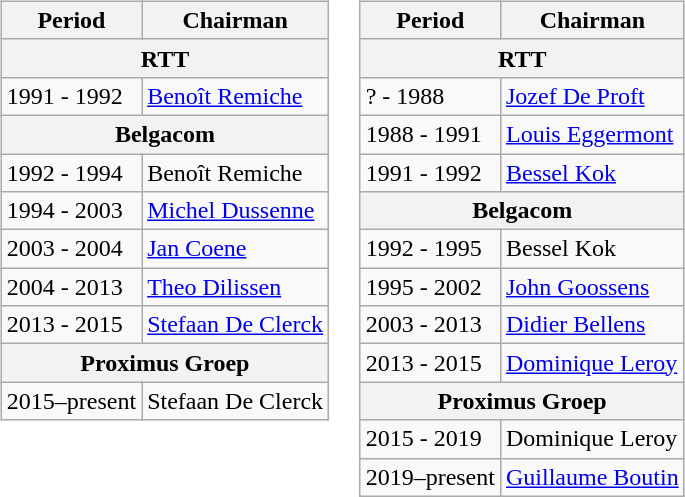<table>
<tr>
<td valign="top"><br><table class="wikitable">
<tr>
<th>Period</th>
<th>Chairman</th>
</tr>
<tr>
<th colspan="2">RTT</th>
</tr>
<tr>
<td>1991 - 1992</td>
<td><a href='#'>Benoît Remiche</a></td>
</tr>
<tr>
<th colspan="2">Belgacom</th>
</tr>
<tr>
<td>1992 - 1994</td>
<td>Benoît Remiche</td>
</tr>
<tr>
<td>1994 - 2003</td>
<td><a href='#'>Michel Dussenne</a></td>
</tr>
<tr>
<td>2003 - 2004</td>
<td><a href='#'>Jan Coene</a></td>
</tr>
<tr>
<td>2004 - 2013</td>
<td><a href='#'>Theo Dilissen</a></td>
</tr>
<tr>
<td>2013 - 2015</td>
<td><a href='#'>Stefaan De Clerck</a></td>
</tr>
<tr>
<th colspan="2">Proximus Groep</th>
</tr>
<tr>
<td>2015–present</td>
<td>Stefaan De Clerck</td>
</tr>
</table>
</td>
<td><br><table class="wikitable">
<tr>
<th>Period</th>
<th>Chairman</th>
</tr>
<tr>
<th colspan="2">RTT</th>
</tr>
<tr>
<td>? - 1988</td>
<td><a href='#'>Jozef De Proft</a></td>
</tr>
<tr>
<td>1988 - 1991</td>
<td><a href='#'>Louis Eggermont</a></td>
</tr>
<tr>
<td>1991 - 1992</td>
<td><a href='#'>Bessel Kok</a></td>
</tr>
<tr>
<th colspan="2">Belgacom</th>
</tr>
<tr>
<td>1992 - 1995</td>
<td>Bessel Kok</td>
</tr>
<tr>
<td>1995 - 2002</td>
<td><a href='#'>John Goossens</a></td>
</tr>
<tr>
<td>2003 - 2013</td>
<td><a href='#'>Didier Bellens</a></td>
</tr>
<tr>
<td>2013 - 2015</td>
<td><a href='#'>Dominique Leroy</a></td>
</tr>
<tr>
<th colspan="2">Proximus Groep</th>
</tr>
<tr>
<td>2015 - 2019</td>
<td>Dominique Leroy</td>
</tr>
<tr>
<td>2019–present</td>
<td><a href='#'>Guillaume Boutin</a></td>
</tr>
</table>
</td>
</tr>
</table>
